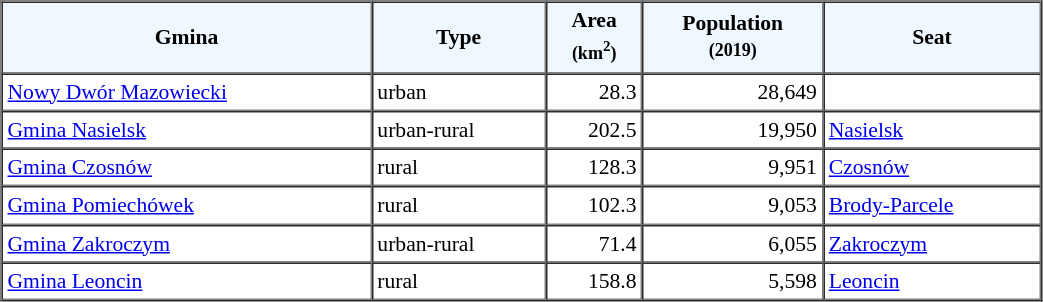<table width="55%" border="1" cellpadding="3"  cellspacing="0" style="font-size:90%;line-height:120%;">
<tr bgcolor="F0F8FF">
<td style="text-align:center;"><strong>Gmina</strong></td>
<td style="text-align:center;"><strong>Type</strong></td>
<td style="text-align:center;"><strong>Area<br><small>(km<sup>2</sup>)</small></strong></td>
<td style="text-align:center;"><strong>Population<br><small>(2019)</small></strong></td>
<td style="text-align:center;"><strong>Seat</strong></td>
</tr>
<tr>
<td><a href='#'>Nowy Dwór Mazowiecki</a></td>
<td>urban</td>
<td style="text-align:right;">28.3</td>
<td style="text-align:right;">28,649</td>
<td> </td>
</tr>
<tr>
<td><a href='#'>Gmina Nasielsk</a></td>
<td>urban-rural</td>
<td style="text-align:right;">202.5</td>
<td style="text-align:right;">19,950</td>
<td><a href='#'>Nasielsk</a></td>
</tr>
<tr>
<td><a href='#'>Gmina Czosnów</a></td>
<td>rural</td>
<td style="text-align:right;">128.3</td>
<td style="text-align:right;">9,951</td>
<td><a href='#'>Czosnów</a></td>
</tr>
<tr>
<td><a href='#'>Gmina Pomiechówek</a></td>
<td>rural</td>
<td style="text-align:right;">102.3</td>
<td style="text-align:right;">9,053</td>
<td><a href='#'>Brody-Parcele</a></td>
</tr>
<tr>
<td><a href='#'>Gmina Zakroczym</a></td>
<td>urban-rural</td>
<td style="text-align:right;">71.4</td>
<td style="text-align:right;">6,055</td>
<td><a href='#'>Zakroczym</a></td>
</tr>
<tr>
<td><a href='#'>Gmina Leoncin</a></td>
<td>rural</td>
<td style="text-align:right;">158.8</td>
<td style="text-align:right;">5,598</td>
<td><a href='#'>Leoncin</a></td>
</tr>
<tr>
</tr>
</table>
